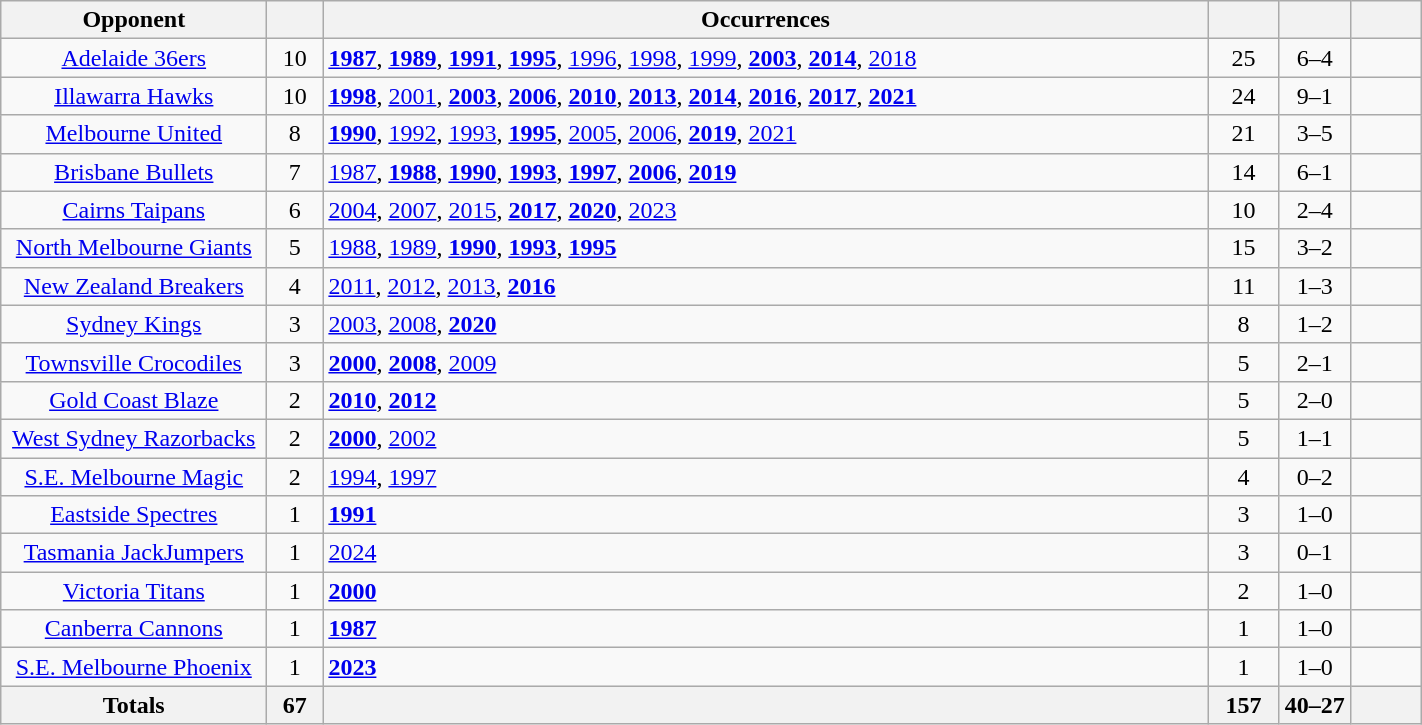<table class="wikitable sortable" style="text-align: center; width: 75%;">
<tr>
<th width="170">Opponent</th>
<th width="30"></th>
<th>Occurrences</th>
<th width="40"></th>
<th width="40"></th>
<th width="40"></th>
</tr>
<tr>
<td><a href='#'>Adelaide 36ers</a></td>
<td>10</td>
<td align=left><strong><a href='#'>1987</a></strong>, <strong><a href='#'>1989</a></strong>, <strong><a href='#'>1991</a></strong>, <strong><a href='#'>1995</a></strong>, <a href='#'>1996</a>, <a href='#'>1998</a>, <a href='#'>1999</a>, <strong><a href='#'>2003</a></strong>, <strong><a href='#'>2014</a></strong>, <a href='#'>2018</a></td>
<td>25</td>
<td>6–4</td>
<td></td>
</tr>
<tr>
<td><a href='#'>Illawarra Hawks</a></td>
<td>10</td>
<td align=left><strong><a href='#'>1998</a></strong>, <a href='#'>2001</a>, <strong><a href='#'>2003</a></strong>, <strong><a href='#'>2006</a></strong>, <strong><a href='#'>2010</a></strong>, <strong><a href='#'>2013</a></strong>, <strong><a href='#'>2014</a></strong>, <strong><a href='#'>2016</a></strong>, <strong><a href='#'>2017</a></strong>, <strong><a href='#'>2021</a></strong></td>
<td>24</td>
<td>9–1</td>
<td></td>
</tr>
<tr>
<td><a href='#'>Melbourne United</a></td>
<td>8</td>
<td align=left><strong><a href='#'>1990</a></strong>, <a href='#'>1992</a>, <a href='#'>1993</a>, <strong><a href='#'>1995</a></strong>, <a href='#'>2005</a>, <a href='#'>2006</a>, <strong><a href='#'>2019</a></strong>, <a href='#'>2021</a></td>
<td>21</td>
<td>3–5</td>
<td></td>
</tr>
<tr>
<td><a href='#'>Brisbane Bullets</a></td>
<td>7</td>
<td align=left><a href='#'>1987</a>, <strong><a href='#'>1988</a></strong>, <strong><a href='#'>1990</a></strong>, <strong><a href='#'>1993</a></strong>, <strong><a href='#'>1997</a></strong>, <strong><a href='#'>2006</a></strong>, <strong><a href='#'>2019</a></strong></td>
<td>14</td>
<td>6–1</td>
<td></td>
</tr>
<tr>
<td><a href='#'>Cairns Taipans</a></td>
<td>6</td>
<td align=left><a href='#'>2004</a>, <a href='#'>2007</a>, <a href='#'>2015</a>, <strong><a href='#'>2017</a></strong>, <strong><a href='#'>2020</a></strong>, <a href='#'>2023</a></td>
<td>10</td>
<td>2–4</td>
<td></td>
</tr>
<tr>
<td><a href='#'>North Melbourne Giants</a></td>
<td>5</td>
<td align=left><a href='#'>1988</a>, <a href='#'>1989</a>, <strong><a href='#'>1990</a></strong>, <strong><a href='#'>1993</a></strong>, <strong><a href='#'>1995</a></strong></td>
<td>15</td>
<td>3–2</td>
<td></td>
</tr>
<tr>
<td><a href='#'>New Zealand Breakers</a></td>
<td>4</td>
<td align=left><a href='#'>2011</a>, <a href='#'>2012</a>, <a href='#'>2013</a>, <strong><a href='#'>2016</a></strong></td>
<td>11</td>
<td>1–3</td>
<td></td>
</tr>
<tr>
<td><a href='#'>Sydney Kings</a></td>
<td>3</td>
<td align=left><a href='#'>2003</a>, <a href='#'>2008</a>, <strong><a href='#'>2020</a></strong></td>
<td>8</td>
<td>1–2</td>
<td></td>
</tr>
<tr>
<td><a href='#'>Townsville Crocodiles</a></td>
<td>3</td>
<td align=left><strong><a href='#'>2000</a></strong>, <strong><a href='#'>2008</a></strong>, <a href='#'>2009</a></td>
<td>5</td>
<td>2–1</td>
<td></td>
</tr>
<tr>
<td><a href='#'>Gold Coast Blaze</a></td>
<td>2</td>
<td align=left><strong><a href='#'>2010</a></strong>, <strong><a href='#'>2012</a></strong></td>
<td>5</td>
<td>2–0</td>
<td></td>
</tr>
<tr>
<td><a href='#'>West Sydney Razorbacks</a></td>
<td>2</td>
<td align=left><strong><a href='#'>2000</a></strong>, <a href='#'>2002</a></td>
<td>5</td>
<td>1–1</td>
<td></td>
</tr>
<tr>
<td><a href='#'>S.E. Melbourne Magic</a></td>
<td>2</td>
<td align=left><a href='#'>1994</a>, <a href='#'>1997</a></td>
<td>4</td>
<td>0–2</td>
<td></td>
</tr>
<tr>
<td><a href='#'>Eastside Spectres</a></td>
<td>1</td>
<td align=left><strong><a href='#'>1991</a></strong></td>
<td>3</td>
<td>1–0</td>
<td></td>
</tr>
<tr>
<td><a href='#'>Tasmania JackJumpers</a></td>
<td>1</td>
<td align=left><a href='#'>2024</a></td>
<td>3</td>
<td>0–1</td>
<td></td>
</tr>
<tr>
<td><a href='#'>Victoria Titans</a></td>
<td>1</td>
<td align=left><strong><a href='#'>2000</a></strong></td>
<td>2</td>
<td>1–0</td>
<td></td>
</tr>
<tr>
<td><a href='#'>Canberra Cannons</a></td>
<td>1</td>
<td align=left><strong><a href='#'>1987</a></strong></td>
<td>1</td>
<td>1–0</td>
<td></td>
</tr>
<tr>
<td><a href='#'>S.E. Melbourne Phoenix</a></td>
<td>1</td>
<td align=left><strong><a href='#'>2023</a></strong></td>
<td>1</td>
<td>1–0</td>
<td></td>
</tr>
<tr>
<th width="170">Totals</th>
<th width="30">67</th>
<th></th>
<th width="40">157</th>
<th width="40">40–27</th>
<th width="40"></th>
</tr>
</table>
